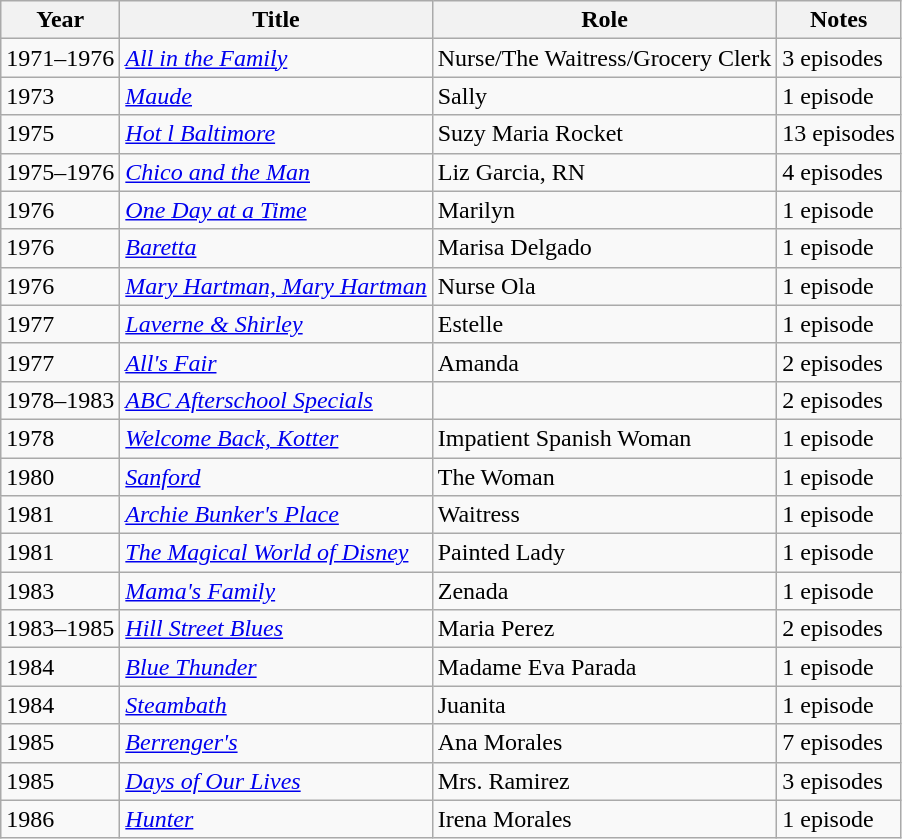<table class="wikitable">
<tr>
<th>Year</th>
<th>Title</th>
<th>Role</th>
<th>Notes</th>
</tr>
<tr>
<td>1971–1976</td>
<td><em><a href='#'>All in the Family</a></em></td>
<td>Nurse/The Waitress/Grocery Clerk</td>
<td>3 episodes</td>
</tr>
<tr>
<td>1973</td>
<td><em><a href='#'>Maude</a></em></td>
<td>Sally</td>
<td>1 episode</td>
</tr>
<tr>
<td>1975</td>
<td><em><a href='#'>Hot l Baltimore</a></em></td>
<td>Suzy Maria Rocket</td>
<td>13 episodes</td>
</tr>
<tr>
<td>1975–1976</td>
<td><em><a href='#'>Chico and the Man</a></em></td>
<td>Liz Garcia, RN</td>
<td>4 episodes</td>
</tr>
<tr>
<td>1976</td>
<td><em><a href='#'>One Day at a Time</a></em></td>
<td>Marilyn</td>
<td>1 episode</td>
</tr>
<tr>
<td>1976</td>
<td><em><a href='#'>Baretta</a></em></td>
<td>Marisa Delgado</td>
<td>1 episode</td>
</tr>
<tr>
<td>1976</td>
<td><em><a href='#'>Mary Hartman, Mary Hartman</a></em></td>
<td>Nurse Ola</td>
<td>1 episode</td>
</tr>
<tr>
<td>1977</td>
<td><em><a href='#'>Laverne & Shirley</a></em></td>
<td>Estelle</td>
<td>1 episode</td>
</tr>
<tr>
<td>1977</td>
<td><em><a href='#'>All's Fair</a></em></td>
<td>Amanda</td>
<td>2 episodes</td>
</tr>
<tr>
<td>1978–1983</td>
<td><em><a href='#'>ABC Afterschool Specials</a></em></td>
<td></td>
<td>2 episodes</td>
</tr>
<tr>
<td>1978</td>
<td><em><a href='#'>Welcome Back, Kotter</a></em></td>
<td>Impatient Spanish Woman</td>
<td>1 episode</td>
</tr>
<tr>
<td>1980</td>
<td><em><a href='#'>Sanford</a></em></td>
<td>The Woman</td>
<td>1 episode</td>
</tr>
<tr>
<td>1981</td>
<td><em><a href='#'>Archie Bunker's Place</a></em></td>
<td>Waitress</td>
<td>1 episode</td>
</tr>
<tr>
<td>1981</td>
<td><em><a href='#'>The Magical World of Disney</a></em></td>
<td>Painted Lady</td>
<td>1 episode</td>
</tr>
<tr>
<td>1983</td>
<td><em><a href='#'>Mama's Family</a></em></td>
<td>Zenada</td>
<td>1 episode</td>
</tr>
<tr>
<td>1983–1985</td>
<td><em><a href='#'>Hill Street Blues</a></em></td>
<td>Maria Perez</td>
<td>2 episodes</td>
</tr>
<tr>
<td>1984</td>
<td><em><a href='#'>Blue Thunder</a></em></td>
<td>Madame Eva Parada</td>
<td>1 episode</td>
</tr>
<tr>
<td>1984</td>
<td><em><a href='#'>Steambath</a></em></td>
<td>Juanita</td>
<td>1 episode</td>
</tr>
<tr>
<td>1985</td>
<td><em><a href='#'>Berrenger's</a></em></td>
<td>Ana Morales</td>
<td>7 episodes</td>
</tr>
<tr>
<td>1985</td>
<td><em><a href='#'>Days of Our Lives</a></em></td>
<td>Mrs. Ramirez</td>
<td>3 episodes</td>
</tr>
<tr>
<td>1986</td>
<td><em><a href='#'>Hunter</a></em></td>
<td>Irena Morales</td>
<td>1 episode</td>
</tr>
</table>
